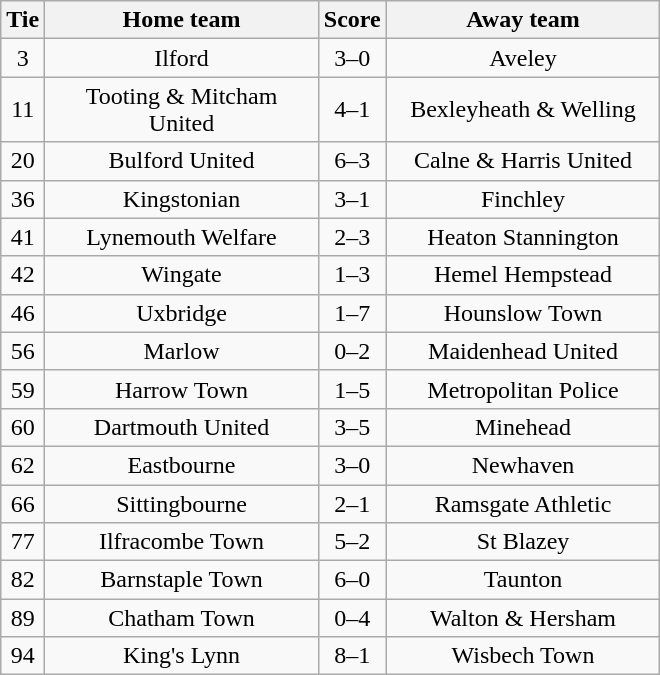<table class="wikitable" style="text-align:center;">
<tr>
<th width=20>Tie</th>
<th width=175>Home team</th>
<th width=20>Score</th>
<th width=175>Away team</th>
</tr>
<tr>
<td>3</td>
<td>Ilford</td>
<td>3–0</td>
<td>Aveley</td>
</tr>
<tr>
<td>11</td>
<td>Tooting & Mitcham United</td>
<td>4–1</td>
<td>Bexleyheath & Welling</td>
</tr>
<tr>
<td>20</td>
<td>Bulford United</td>
<td>6–3</td>
<td>Calne & Harris United</td>
</tr>
<tr>
<td>36</td>
<td>Kingstonian</td>
<td>3–1</td>
<td>Finchley</td>
</tr>
<tr>
<td>41</td>
<td>Lynemouth Welfare</td>
<td>2–3</td>
<td>Heaton Stannington</td>
</tr>
<tr>
<td>42</td>
<td>Wingate</td>
<td>1–3</td>
<td>Hemel Hempstead</td>
</tr>
<tr>
<td>46</td>
<td>Uxbridge</td>
<td>1–7</td>
<td>Hounslow Town</td>
</tr>
<tr>
<td>56</td>
<td>Marlow</td>
<td>0–2</td>
<td>Maidenhead United</td>
</tr>
<tr>
<td>59</td>
<td>Harrow Town</td>
<td>1–5</td>
<td>Metropolitan Police</td>
</tr>
<tr>
<td>60</td>
<td>Dartmouth United</td>
<td>3–5</td>
<td>Minehead</td>
</tr>
<tr>
<td>62</td>
<td>Eastbourne</td>
<td>3–0</td>
<td>Newhaven</td>
</tr>
<tr>
<td>66</td>
<td>Sittingbourne</td>
<td>2–1</td>
<td>Ramsgate Athletic</td>
</tr>
<tr>
<td>77</td>
<td>Ilfracombe Town</td>
<td>5–2</td>
<td>St Blazey</td>
</tr>
<tr>
<td>82</td>
<td>Barnstaple Town</td>
<td>6–0</td>
<td>Taunton</td>
</tr>
<tr>
<td>89</td>
<td>Chatham Town</td>
<td>0–4</td>
<td>Walton & Hersham</td>
</tr>
<tr>
<td>94</td>
<td>King's Lynn</td>
<td>8–1</td>
<td>Wisbech Town</td>
</tr>
</table>
